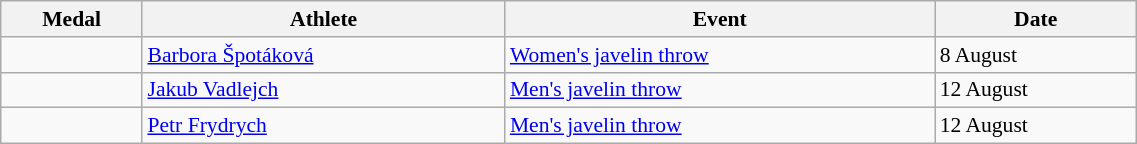<table class=wikitable style=font-size:90% width=60%>
<tr>
<th>Medal</th>
<th>Athlete</th>
<th>Event</th>
<th>Date</th>
</tr>
<tr>
<td></td>
<td><a href='#'>Barbora Špotáková</a></td>
<td><a href='#'>Women's javelin throw</a></td>
<td>8 August</td>
</tr>
<tr>
<td></td>
<td><a href='#'>Jakub Vadlejch</a></td>
<td><a href='#'>Men's javelin throw</a></td>
<td>12 August</td>
</tr>
<tr>
<td></td>
<td><a href='#'>Petr Frydrych</a></td>
<td><a href='#'>Men's javelin throw</a></td>
<td>12 August</td>
</tr>
</table>
